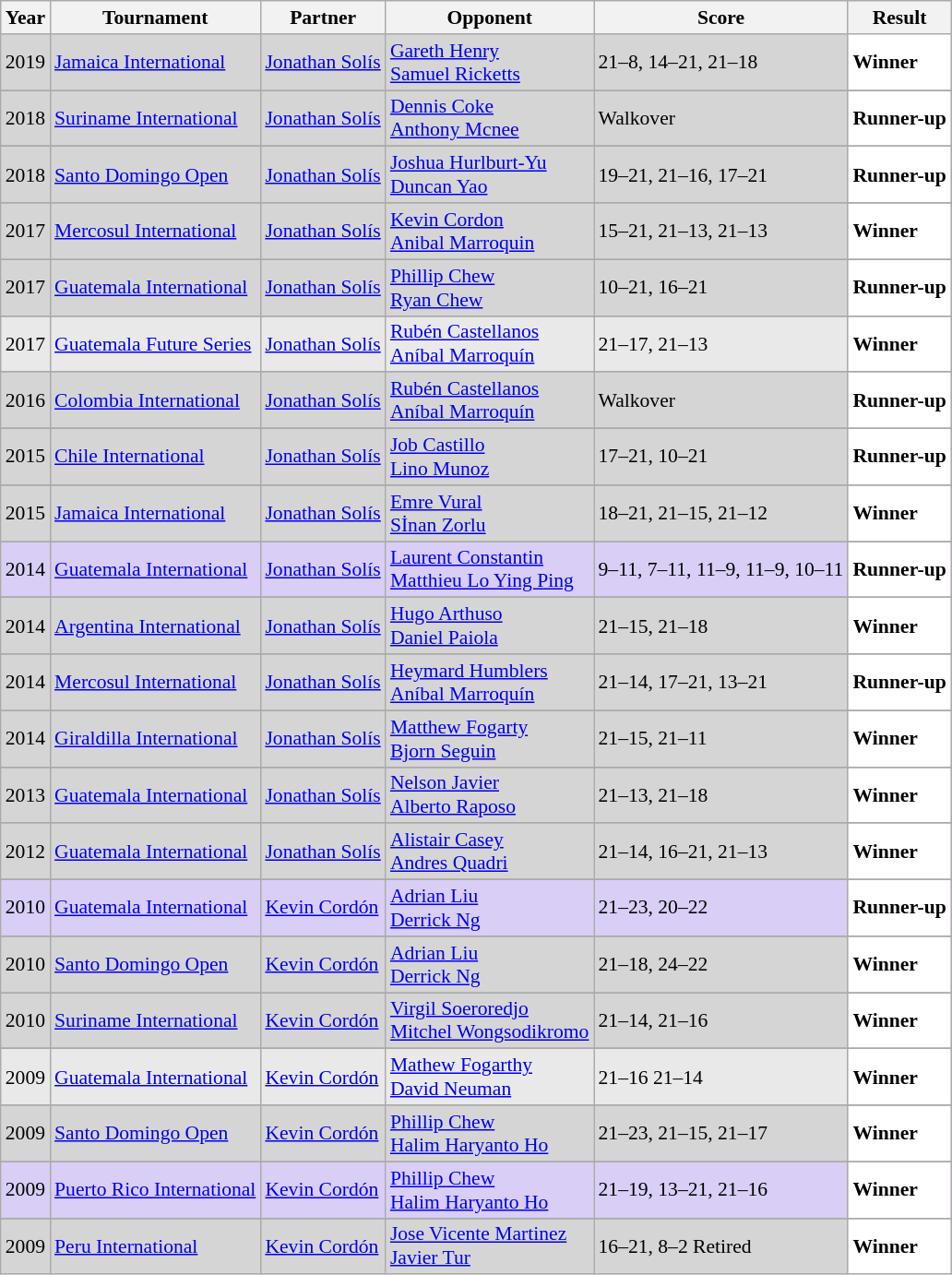<table class="sortable wikitable" style="font-size: 90%;">
<tr>
<th>Year</th>
<th>Tournament</th>
<th>Partner</th>
<th>Opponent</th>
<th>Score</th>
<th>Result</th>
</tr>
<tr style="background:#D5D5D5">
<td align="center">2019</td>
<td align="left"><a href='#'>Jamaica International</a></td>
<td align="left"> <a href='#'>Jonathan Solís</a></td>
<td align="left"> <a href='#'>Gareth Henry</a> <br>  <a href='#'>Samuel Ricketts</a></td>
<td align="left">21–8, 14–21, 21–18</td>
<td style="text-align:left; background:white"> <strong>Winner</strong></td>
</tr>
<tr>
</tr>
<tr style="background:#D5D5D5">
<td align="center">2018</td>
<td align="left"><a href='#'>Suriname International</a></td>
<td align="left"> <a href='#'>Jonathan Solís</a></td>
<td align="left"> <a href='#'>Dennis Coke</a> <br>  <a href='#'>Anthony Mcnee</a></td>
<td align="left">Walkover</td>
<td style="text-align:left; background:white"> <strong>Runner-up</strong></td>
</tr>
<tr>
</tr>
<tr style="background:#D5D5D5">
<td align="center">2018</td>
<td align="left"><a href='#'>Santo Domingo Open</a></td>
<td align="left"> <a href='#'>Jonathan Solís</a></td>
<td align="left"> <a href='#'>Joshua Hurlburt-Yu</a> <br>  <a href='#'>Duncan Yao</a></td>
<td align="left">19–21, 21–16, 17–21</td>
<td style="text-align:left; background:white"> <strong>Runner-up</strong></td>
</tr>
<tr>
</tr>
<tr style="background:#D5D5D5">
<td align="center">2017</td>
<td align="left"><a href='#'>Mercosul International</a></td>
<td align="left"> <a href='#'>Jonathan Solís</a></td>
<td align="left"> <a href='#'>Kevin Cordon</a> <br>  <a href='#'>Anibal Marroquin</a></td>
<td align="left">15–21, 21–13, 21–13</td>
<td style="text-align:left; background:white"> <strong>Winner</strong></td>
</tr>
<tr>
</tr>
<tr style="background:#D5D5D5">
<td align="center">2017</td>
<td align="left"><a href='#'>Guatemala International</a></td>
<td align="left"> <a href='#'>Jonathan Solís</a></td>
<td align="left"> <a href='#'>Phillip Chew</a> <br>  <a href='#'>Ryan Chew</a></td>
<td align="left">10–21, 16–21</td>
<td style="text-align:left; background:white"> <strong>Runner-up</strong></td>
</tr>
<tr>
</tr>
<tr style="background:#E9E9E9">
<td align="center">2017</td>
<td align="left"><a href='#'>Guatemala Future Series</a></td>
<td align="left"> <a href='#'>Jonathan Solís</a></td>
<td align="left"> <a href='#'>Rubén Castellanos</a> <br>  <a href='#'>Aníbal Marroquín</a></td>
<td align="left">21–17, 21–13</td>
<td style="text-align:left; background:white"> <strong>Winner</strong></td>
</tr>
<tr>
</tr>
<tr style="background:#D5D5D5">
<td align="center">2016</td>
<td align="left"><a href='#'>Colombia International</a></td>
<td align="left"> <a href='#'>Jonathan Solís</a></td>
<td align="left"> <a href='#'>Rubén Castellanos</a> <br>  <a href='#'>Aníbal Marroquín</a></td>
<td align="left">Walkover</td>
<td style="text-align:left; background:white"> <strong>Runner-up</strong></td>
</tr>
<tr>
</tr>
<tr style="background:#D5D5D5">
<td align="center">2015</td>
<td align="left"><a href='#'>Chile International</a></td>
<td align="left"> <a href='#'>Jonathan Solís</a></td>
<td align="left"> <a href='#'>Job Castillo</a> <br>  <a href='#'>Lino Munoz</a></td>
<td align="left">17–21, 10–21</td>
<td style="text-align:left; background:white"> <strong>Runner-up</strong></td>
</tr>
<tr>
</tr>
<tr style="background:#D5D5D5">
<td align="center">2015</td>
<td align="left"><a href='#'>Jamaica International</a></td>
<td align="left"> <a href='#'>Jonathan Solís</a></td>
<td align="left"> <a href='#'>Emre Vural</a> <br>  <a href='#'>Sİnan Zorlu</a></td>
<td align="left">18–21, 21–15, 21–12</td>
<td style="text-align:left; background:white"> <strong>Winner</strong></td>
</tr>
<tr>
</tr>
<tr style="background:#D8CEF6">
<td align="center">2014</td>
<td align="left"><a href='#'>Guatemala International</a></td>
<td align="left"> <a href='#'>Jonathan Solís</a></td>
<td align="left"> <a href='#'>Laurent Constantin</a> <br>  <a href='#'>Matthieu Lo Ying Ping</a></td>
<td align="left">9–11, 7–11, 11–9, 11–9, 10–11</td>
<td style="text-align:left; background:white"> <strong>Runner-up</strong></td>
</tr>
<tr>
</tr>
<tr style="background:#D5D5D5">
<td align="center">2014</td>
<td align="left"><a href='#'>Argentina International</a></td>
<td align="left"> <a href='#'>Jonathan Solís</a></td>
<td align="left"> <a href='#'>Hugo Arthuso</a> <br>  <a href='#'>Daniel Paiola</a></td>
<td align="left">21–15, 21–18</td>
<td style="text-align:left; background:white"> <strong>Winner</strong></td>
</tr>
<tr>
</tr>
<tr style="background:#D5D5D5">
<td align="center">2014</td>
<td align="left"><a href='#'>Mercosul International</a></td>
<td align="left"> <a href='#'>Jonathan Solís</a></td>
<td align="left"> <a href='#'>Heymard Humblers</a> <br>  <a href='#'>Aníbal Marroquín</a></td>
<td align="left">21–14, 17–21, 13–21</td>
<td style="text-align:left; background:white"> <strong>Runner-up</strong></td>
</tr>
<tr>
</tr>
<tr style="background:#D5D5D5">
<td align="center">2014</td>
<td align="left"><a href='#'>Giraldilla International</a></td>
<td align="left"> <a href='#'>Jonathan Solís</a></td>
<td align="left"> <a href='#'>Matthew Fogarty</a> <br>  <a href='#'>Bjorn Seguin</a></td>
<td align="left">21–15, 21–11</td>
<td style="text-align:left; background:white"> <strong>Winner</strong></td>
</tr>
<tr>
</tr>
<tr style="background:#D5D5D5">
<td align="center">2013</td>
<td align="left"><a href='#'>Guatemala International</a></td>
<td align="left"> <a href='#'>Jonathan Solís</a></td>
<td align="left"> <a href='#'>Nelson Javier</a> <br>  <a href='#'>Alberto Raposo</a></td>
<td align="left">21–13, 21–18</td>
<td style="text-align:left; background:white"> <strong>Winner</strong></td>
</tr>
<tr>
</tr>
<tr style="background:#D5D5D5">
<td align="center">2012</td>
<td align="left"><a href='#'>Guatemala International</a></td>
<td align="left"> <a href='#'>Jonathan Solís</a></td>
<td align="left"> <a href='#'>Alistair Casey</a> <br>  <a href='#'>Andres Quadri</a></td>
<td align="left">21–14, 16–21, 21–13</td>
<td style="text-align:left; background:white"> <strong>Winner</strong></td>
</tr>
<tr>
</tr>
<tr style="background:#D8CEF6">
<td align="center">2010</td>
<td align="left"><a href='#'>Guatemala International</a></td>
<td align="left"> <a href='#'>Kevin Cordón</a></td>
<td align="left"> <a href='#'>Adrian Liu</a> <br>  <a href='#'>Derrick Ng</a></td>
<td align="left">21–23, 20–22</td>
<td style="text-align:left; background:white"> <strong>Runner-up</strong></td>
</tr>
<tr>
</tr>
<tr style="background:#D5D5D5">
<td align="center">2010</td>
<td align="left"><a href='#'>Santo Domingo Open</a></td>
<td align="left"> <a href='#'>Kevin Cordón</a></td>
<td align="left"> <a href='#'>Adrian Liu</a> <br>  <a href='#'>Derrick Ng</a></td>
<td align="left">21–18, 24–22</td>
<td style="text-align:left; background:white"> <strong>Winner</strong></td>
</tr>
<tr>
</tr>
<tr style="background:#D5D5D5">
<td align="center">2010</td>
<td align="left"><a href='#'>Suriname International</a></td>
<td align="left"> <a href='#'>Kevin Cordón</a></td>
<td align="left"> <a href='#'>Virgil Soeroredjo</a> <br>  <a href='#'>Mitchel Wongsodikromo</a></td>
<td align="left">21–14, 21–16</td>
<td style="text-align:left; background:white"> <strong>Winner</strong></td>
</tr>
<tr>
</tr>
<tr style="background:#E9E9E9">
<td align="center">2009</td>
<td align="left"><a href='#'>Guatemala International</a></td>
<td align="left"> <a href='#'>Kevin Cordón</a></td>
<td align="left"> <a href='#'>Mathew Fogarthy</a> <br>  <a href='#'>David Neuman</a></td>
<td align="left">21–16 21–14</td>
<td style="text-align:left; background:white"> <strong>Winner</strong></td>
</tr>
<tr>
</tr>
<tr style="background:#D5D5D5">
<td align="center">2009</td>
<td align="left"><a href='#'>Santo Domingo Open</a></td>
<td align="left"> <a href='#'>Kevin Cordón</a></td>
<td align="left"> <a href='#'>Phillip Chew</a> <br>  <a href='#'>Halim Haryanto Ho</a></td>
<td align="left">21–23, 21–15, 21–17</td>
<td style="text-align:left; background:white"> <strong>Winner</strong></td>
</tr>
<tr>
</tr>
<tr style="background:#D8CEF6">
<td align="center">2009</td>
<td align="left"><a href='#'>Puerto Rico International</a></td>
<td align="left"> <a href='#'>Kevin Cordón</a></td>
<td align="left"> <a href='#'>Phillip Chew</a> <br>  <a href='#'>Halim Haryanto Ho</a></td>
<td align="left">21–19, 13–21, 21–16</td>
<td style="text-align:left; background:white"> <strong>Winner</strong></td>
</tr>
<tr>
</tr>
<tr style="background:#D5D5D5">
<td align="center">2009</td>
<td align="left"><a href='#'>Peru International</a></td>
<td align="left"> <a href='#'>Kevin Cordón</a></td>
<td align="left"> <a href='#'>Jose Vicente Martinez</a> <br>  <a href='#'>Javier Tur</a></td>
<td align="left">16–21, 8–2 Retired</td>
<td style="text-align:left; background:white"> <strong>Winner</strong></td>
</tr>
</table>
